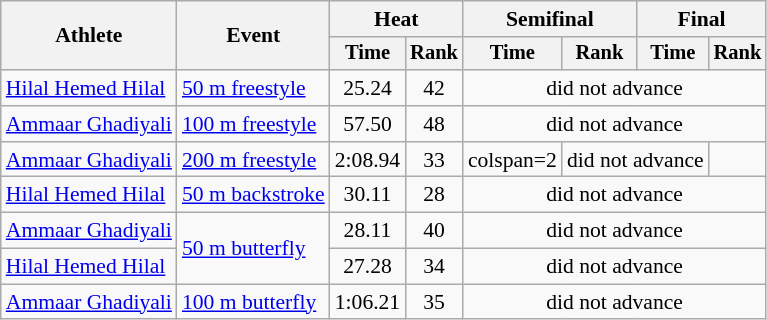<table class=wikitable style=font-size:90%>
<tr>
<th rowspan=2>Athlete</th>
<th rowspan=2>Event</th>
<th colspan=2>Heat</th>
<th colspan=2>Semifinal</th>
<th colspan=2>Final</th>
</tr>
<tr style=font-size:95%>
<th>Time</th>
<th>Rank</th>
<th>Time</th>
<th>Rank</th>
<th>Time</th>
<th>Rank</th>
</tr>
<tr align=center>
<td align=left><a href='#'>Hilal Hemed Hilal</a></td>
<td align=left><a href='#'>50 m freestyle</a></td>
<td>25.24</td>
<td>42</td>
<td colspan=4>did not advance</td>
</tr>
<tr align=center>
<td align=left><a href='#'>Ammaar Ghadiyali</a></td>
<td align=left><a href='#'>100 m freestyle</a></td>
<td>57.50</td>
<td>48</td>
<td colspan=4>did not advance</td>
</tr>
<tr align=center>
<td align=left><a href='#'>Ammaar Ghadiyali</a></td>
<td align=left><a href='#'>200 m freestyle</a></td>
<td>2:08.94</td>
<td>33</td>
<td>colspan=2 </td>
<td colspan=2>did not advance</td>
</tr>
<tr align=center>
<td align=left><a href='#'>Hilal Hemed Hilal</a></td>
<td align=left><a href='#'>50 m backstroke</a></td>
<td>30.11</td>
<td>28</td>
<td colspan=4>did not advance</td>
</tr>
<tr align=center>
<td align=left><a href='#'>Ammaar Ghadiyali</a></td>
<td align=left rowspan=2><a href='#'>50 m butterfly</a></td>
<td>28.11</td>
<td>40</td>
<td colspan=4>did not advance</td>
</tr>
<tr align=center>
<td align=left><a href='#'>Hilal Hemed Hilal</a></td>
<td>27.28</td>
<td>34</td>
<td colspan=4>did not advance</td>
</tr>
<tr align=center>
<td align=left><a href='#'>Ammaar Ghadiyali</a></td>
<td align=left><a href='#'>100 m butterfly</a></td>
<td>1:06.21</td>
<td>35</td>
<td colspan=4>did not advance</td>
</tr>
</table>
